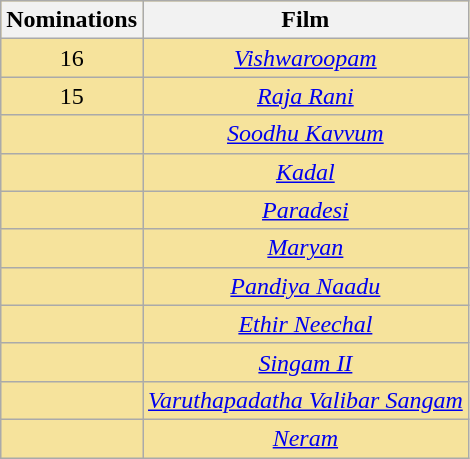<table class="wikitable" rowspan=2 style="text-align: center; background: #f6e39c">
<tr>
<th scope="col" width="55">Nominations</th>
<th scope="col" align="center">Film</th>
</tr>
<tr>
<td rowspan=1 style="text-align:center">16</td>
<td><em><a href='#'>Vishwaroopam</a></em></td>
</tr>
<tr>
<td rowspan=1 style="text-align:center">15</td>
<td><em><a href='#'>Raja Rani</a></em></td>
</tr>
<tr>
<td></td>
<td><em><a href='#'>Soodhu Kavvum</a></em></td>
</tr>
<tr>
<td></td>
<td><em><a href='#'>Kadal</a></em></td>
</tr>
<tr>
<td></td>
<td><em><a href='#'>Paradesi</a></em></td>
</tr>
<tr>
<td></td>
<td><em><a href='#'>Maryan</a></em></td>
</tr>
<tr>
<td></td>
<td><em><a href='#'>Pandiya Naadu</a></em></td>
</tr>
<tr>
<td></td>
<td><em><a href='#'>Ethir Neechal</a></em></td>
</tr>
<tr>
<td></td>
<td><em><a href='#'>Singam II</a></em></td>
</tr>
<tr>
<td></td>
<td><em><a href='#'>Varuthapadatha Valibar Sangam</a></em></td>
</tr>
<tr>
<td></td>
<td><em><a href='#'>Neram</a></em></td>
</tr>
</table>
